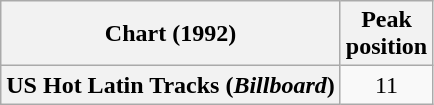<table class="wikitable  plainrowheaders" style="text-align:center">
<tr>
<th scope="col">Chart (1992)</th>
<th scope="col">Peak<br>position</th>
</tr>
<tr>
<th scope="row">US Hot Latin Tracks (<em>Billboard</em>)</th>
<td>11</td>
</tr>
</table>
